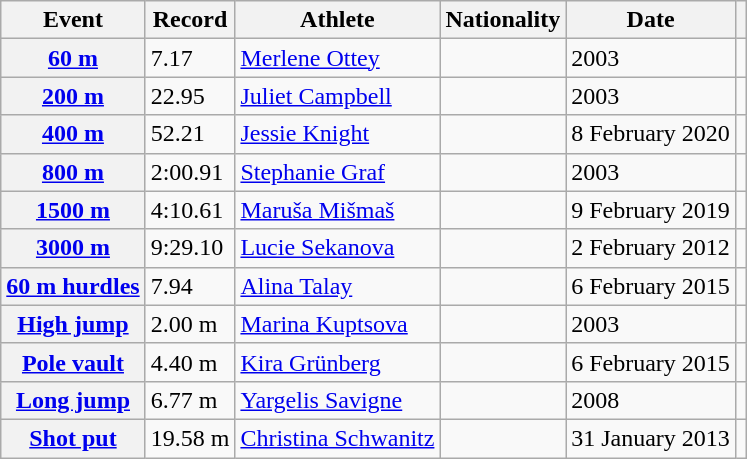<table class="wikitable plainrowheaders sticky-header">
<tr>
<th scope="col">Event</th>
<th scope="col">Record</th>
<th scope="col">Athlete</th>
<th scope="col">Nationality</th>
<th scope="col">Date</th>
<th scope="col"></th>
</tr>
<tr>
<th scope="row"><a href='#'>60 m</a></th>
<td>7.17</td>
<td><a href='#'>Merlene Ottey</a></td>
<td></td>
<td>2003</td>
<td></td>
</tr>
<tr>
<th scope="row"><a href='#'>200 m</a></th>
<td>22.95</td>
<td><a href='#'>Juliet Campbell</a></td>
<td></td>
<td>2003</td>
<td></td>
</tr>
<tr>
<th scope="row"><a href='#'>400 m</a></th>
<td>52.21</td>
<td><a href='#'>Jessie Knight</a></td>
<td></td>
<td>8 February 2020</td>
<td></td>
</tr>
<tr>
<th scope="row"><a href='#'>800 m</a></th>
<td>2:00.91</td>
<td><a href='#'>Stephanie Graf</a></td>
<td></td>
<td>2003</td>
<td></td>
</tr>
<tr>
<th scope="row"><a href='#'>1500 m</a></th>
<td>4:10.61</td>
<td><a href='#'>Maruša Mišmaš</a></td>
<td></td>
<td>9 February 2019</td>
<td></td>
</tr>
<tr>
<th scope="row"><a href='#'>3000 m</a></th>
<td>9:29.10</td>
<td><a href='#'>Lucie Sekanova</a></td>
<td></td>
<td>2 February 2012</td>
<td></td>
</tr>
<tr>
<th scope="row"><a href='#'>60 m hurdles</a></th>
<td>7.94</td>
<td><a href='#'>Alina Talay</a></td>
<td></td>
<td>6 February 2015</td>
<td></td>
</tr>
<tr>
<th scope="row"><a href='#'>High jump</a></th>
<td>2.00 m</td>
<td><a href='#'>Marina Kuptsova</a></td>
<td></td>
<td>2003</td>
<td></td>
</tr>
<tr>
<th scope="row"><a href='#'>Pole vault</a></th>
<td>4.40 m</td>
<td><a href='#'>Kira  Grünberg</a></td>
<td></td>
<td>6 February 2015</td>
<td></td>
</tr>
<tr>
<th scope="row"><a href='#'>Long jump</a></th>
<td>6.77 m</td>
<td><a href='#'>Yargelis Savigne</a></td>
<td></td>
<td>2008</td>
<td></td>
</tr>
<tr>
<th scope="row"><a href='#'>Shot put</a></th>
<td>19.58 m</td>
<td><a href='#'>Christina Schwanitz</a></td>
<td></td>
<td>31 January 2013</td>
<td></td>
</tr>
</table>
